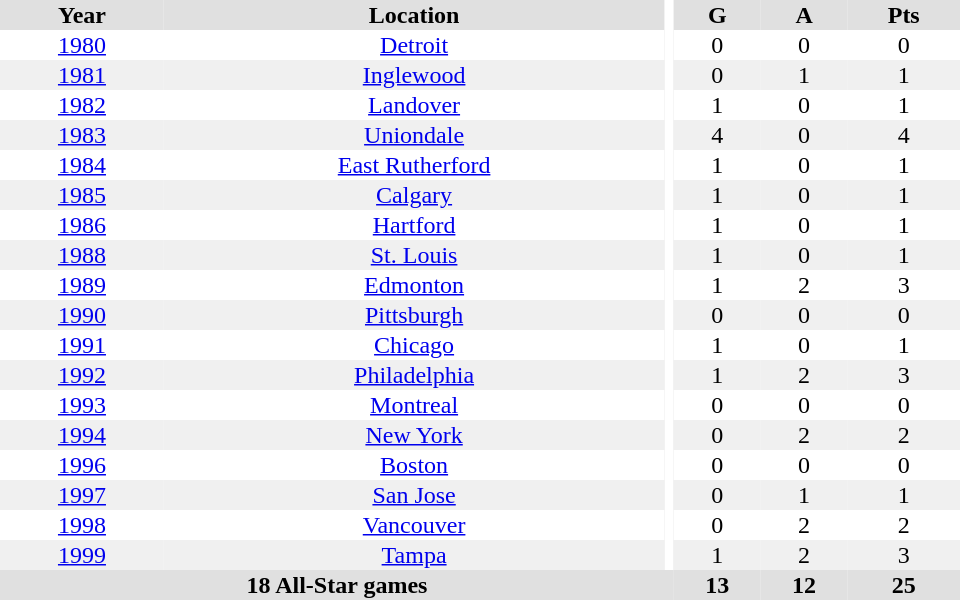<table border="0" cellpadding="1" cellspacing="0" ID="Table3" style="text-align:center; width:40em">
<tr bgcolor="#e0e0e0">
<th>Year</th>
<th>Location</th>
<th rowspan="102" bgcolor="#ffffff"></th>
<th>G</th>
<th>A</th>
<th>Pts</th>
</tr>
<tr>
<td><a href='#'>1980</a></td>
<td><a href='#'>Detroit</a></td>
<td>0</td>
<td>0</td>
<td>0</td>
</tr>
<tr bgcolor="#f0f0f0">
<td><a href='#'>1981</a></td>
<td><a href='#'>Inglewood</a></td>
<td>0</td>
<td>1</td>
<td>1</td>
</tr>
<tr>
<td><a href='#'>1982</a></td>
<td><a href='#'>Landover</a></td>
<td>1</td>
<td>0</td>
<td>1</td>
</tr>
<tr bgcolor="#f0f0f0">
<td><a href='#'>1983</a></td>
<td><a href='#'>Uniondale</a></td>
<td>4</td>
<td>0</td>
<td>4</td>
</tr>
<tr>
<td><a href='#'>1984</a></td>
<td><a href='#'>East Rutherford</a></td>
<td>1</td>
<td>0</td>
<td>1</td>
</tr>
<tr bgcolor="#f0f0f0">
<td><a href='#'>1985</a></td>
<td><a href='#'>Calgary</a></td>
<td>1</td>
<td>0</td>
<td>1</td>
</tr>
<tr>
<td><a href='#'>1986</a></td>
<td><a href='#'>Hartford</a></td>
<td>1</td>
<td>0</td>
<td>1</td>
</tr>
<tr bgcolor="#f0f0f0">
<td><a href='#'>1988</a></td>
<td><a href='#'>St. Louis</a></td>
<td>1</td>
<td>0</td>
<td>1</td>
</tr>
<tr>
<td><a href='#'>1989</a></td>
<td><a href='#'>Edmonton</a></td>
<td>1</td>
<td>2</td>
<td>3</td>
</tr>
<tr bgcolor="#f0f0f0">
<td><a href='#'>1990</a></td>
<td><a href='#'>Pittsburgh</a></td>
<td>0</td>
<td>0</td>
<td>0</td>
</tr>
<tr>
<td><a href='#'>1991</a></td>
<td><a href='#'>Chicago</a></td>
<td>1</td>
<td>0</td>
<td>1</td>
</tr>
<tr bgcolor="#f0f0f0">
<td><a href='#'>1992</a></td>
<td><a href='#'>Philadelphia</a></td>
<td>1</td>
<td>2</td>
<td>3</td>
</tr>
<tr>
<td><a href='#'>1993</a></td>
<td><a href='#'>Montreal</a></td>
<td>0</td>
<td>0</td>
<td>0</td>
</tr>
<tr bgcolor="#f0f0f0">
<td><a href='#'>1994</a></td>
<td><a href='#'>New York</a></td>
<td>0</td>
<td>2</td>
<td>2</td>
</tr>
<tr>
<td><a href='#'>1996</a></td>
<td><a href='#'>Boston</a></td>
<td>0</td>
<td>0</td>
<td>0</td>
</tr>
<tr bgcolor="#f0f0f0">
<td><a href='#'>1997</a></td>
<td><a href='#'>San Jose</a></td>
<td>0</td>
<td>1</td>
<td>1</td>
</tr>
<tr>
<td><a href='#'>1998</a></td>
<td><a href='#'>Vancouver</a></td>
<td>0</td>
<td>2</td>
<td>2</td>
</tr>
<tr bgcolor="#f0f0f0">
<td><a href='#'>1999</a></td>
<td><a href='#'>Tampa</a></td>
<td>1</td>
<td>2</td>
<td>3</td>
</tr>
<tr bgcolor="#e0e0e0">
<th colspan=3>18 All-Star games</th>
<th>13</th>
<th>12</th>
<th>25</th>
</tr>
</table>
